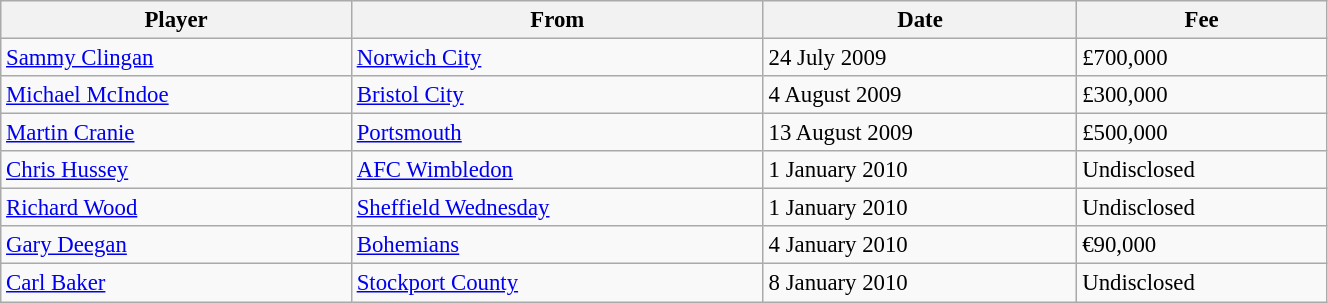<table class="wikitable sortable" style="text-align:center; font-size:95%;width:70%; text-align:left">
<tr>
<th><strong>Player</strong></th>
<th><strong>From</strong></th>
<th><strong>Date</strong></th>
<th><strong>Fee</strong></th>
</tr>
<tr --->
<td> <a href='#'>Sammy Clingan</a></td>
<td><a href='#'>Norwich City</a></td>
<td>24 July 2009</td>
<td>£700,000</td>
</tr>
<tr --->
<td> <a href='#'>Michael McIndoe</a></td>
<td><a href='#'>Bristol City</a></td>
<td>4 August 2009</td>
<td>£300,000</td>
</tr>
<tr --->
<td> <a href='#'>Martin Cranie</a></td>
<td><a href='#'>Portsmouth</a></td>
<td>13 August 2009</td>
<td>£500,000</td>
</tr>
<tr --->
<td> <a href='#'>Chris Hussey</a></td>
<td><a href='#'>AFC Wimbledon</a></td>
<td>1 January 2010</td>
<td>Undisclosed</td>
</tr>
<tr --->
<td> <a href='#'>Richard Wood</a></td>
<td><a href='#'>Sheffield Wednesday</a></td>
<td>1 January 2010</td>
<td>Undisclosed</td>
</tr>
<tr --->
<td> <a href='#'>Gary Deegan</a></td>
<td><a href='#'>Bohemians</a></td>
<td>4 January 2010</td>
<td>€90,000</td>
</tr>
<tr --->
<td> <a href='#'>Carl Baker</a></td>
<td><a href='#'>Stockport County</a></td>
<td>8 January 2010</td>
<td>Undisclosed</td>
</tr>
</table>
